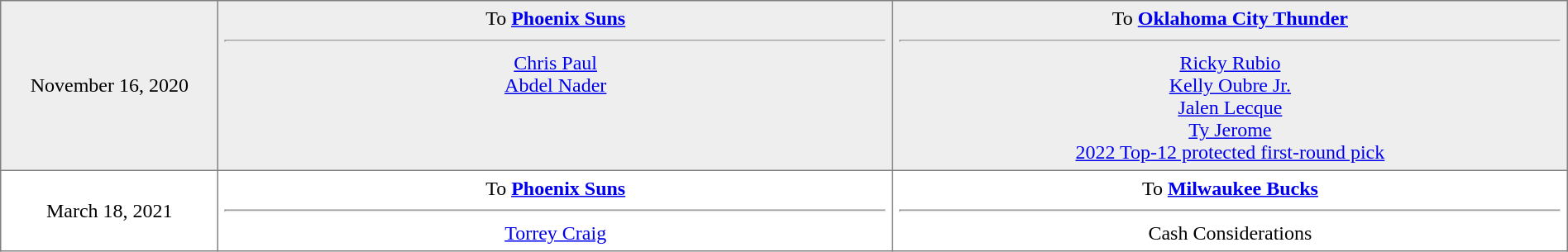<table border="1" style="border-collapse:collapse; text-align:center; width:100%;"  cellpadding="5">
<tr style="background:#eee;">
<td style="width:10%;">November 16, 2020</td>
<td style="width:31%; vertical-align:top;">To <strong><a href='#'>Phoenix Suns</a></strong><hr> <a href='#'>Chris Paul</a><br> <a href='#'>Abdel Nader</a></td>
<td style="width:31%; vertical-align:top;">To <strong><a href='#'>Oklahoma City Thunder</a></strong><hr> <a href='#'>Ricky Rubio</a><br> <a href='#'>Kelly Oubre Jr.</a><br> <a href='#'>Jalen Lecque</a><br> <a href='#'>Ty Jerome</a><br><a href='#'>2022 Top-12 protected first-round pick</a></td>
</tr>
<tr>
<td>March 18, 2021</td>
<td style="width=31%; vertical-align:top;">To <strong><a href='#'>Phoenix Suns</a></strong><hr> <a href='#'>Torrey Craig</a></td>
<td style="width=31%; vertical-align:top;">To <strong><a href='#'>Milwaukee Bucks</a></strong><hr>Cash Considerations</td>
</tr>
</table>
